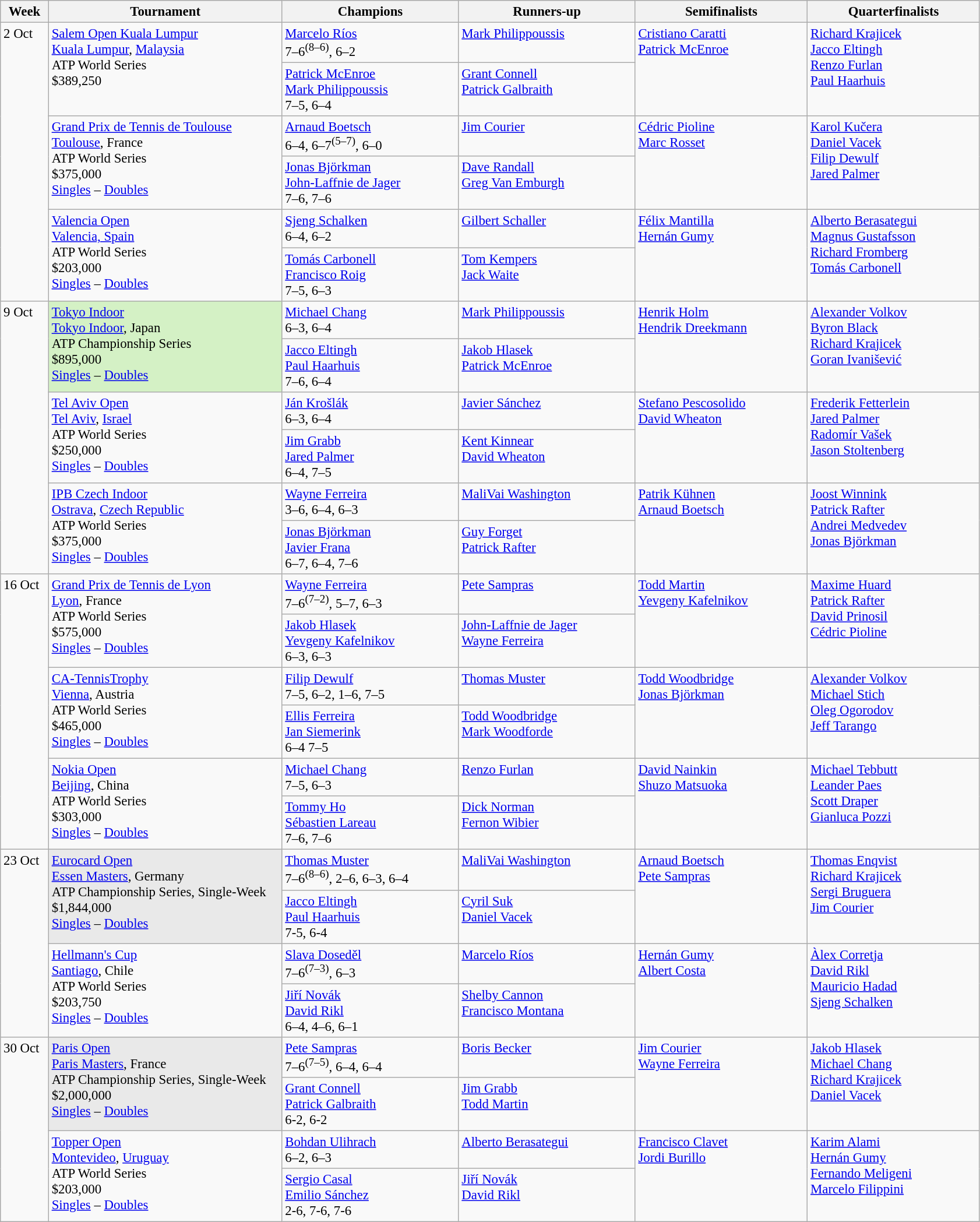<table class=wikitable style=font-size:95%>
<tr>
<th style="width:48px;">Week</th>
<th style="width:260px;">Tournament</th>
<th style="width:195px;">Champions</th>
<th style="width:195px;">Runners-up</th>
<th style="width:190px;">Semifinalists</th>
<th style="width:190px;">Quarterfinalists</th>
</tr>
<tr valign=top>
<td rowspan=6>2 Oct</td>
<td rowspan=2><a href='#'>Salem Open Kuala Lumpur</a> <br> <a href='#'>Kuala Lumpur</a>, <a href='#'>Malaysia</a><br>ATP World Series<br>$389,250</td>
<td> <a href='#'>Marcelo Ríos</a><br> 7–6<sup>(8–6)</sup>, 6–2</td>
<td> <a href='#'>Mark Philippoussis</a></td>
<td rowspan=2> <a href='#'>Cristiano Caratti</a><br> <a href='#'>Patrick McEnroe</a></td>
<td rowspan=2> <a href='#'>Richard Krajicek</a><br> <a href='#'>Jacco Eltingh</a><br> <a href='#'>Renzo Furlan</a><br> <a href='#'>Paul Haarhuis</a></td>
</tr>
<tr valign=top>
<td> <a href='#'>Patrick McEnroe</a> <br>  <a href='#'>Mark Philippoussis</a><br> 7–5, 6–4</td>
<td> <a href='#'>Grant Connell</a> <br>  <a href='#'>Patrick Galbraith</a></td>
</tr>
<tr valign=top>
<td rowspan=2><a href='#'>Grand Prix de Tennis de Toulouse</a> <br> <a href='#'>Toulouse</a>, France<br>ATP World Series<br>$375,000<br><a href='#'>Singles</a> – <a href='#'>Doubles</a></td>
<td> <a href='#'>Arnaud Boetsch</a><br> 6–4, 6–7<sup>(5–7)</sup>, 6–0</td>
<td> <a href='#'>Jim Courier</a></td>
<td rowspan=2> <a href='#'>Cédric Pioline</a><br> <a href='#'>Marc Rosset</a></td>
<td rowspan=2> <a href='#'>Karol Kučera</a><br> <a href='#'>Daniel Vacek</a><br> <a href='#'>Filip Dewulf</a><br> <a href='#'>Jared Palmer</a></td>
</tr>
<tr valign=top>
<td> <a href='#'>Jonas Björkman</a> <br>  <a href='#'>John-Laffnie de Jager</a><br> 7–6, 7–6</td>
<td> <a href='#'>Dave Randall</a> <br>  <a href='#'>Greg Van Emburgh</a></td>
</tr>
<tr valign=top>
<td rowspan=2><a href='#'>Valencia Open</a> <br> <a href='#'>Valencia, Spain</a><br>ATP World Series<br>$203,000<br><a href='#'>Singles</a> – <a href='#'>Doubles</a></td>
<td> <a href='#'>Sjeng Schalken</a><br> 6–4, 6–2</td>
<td> <a href='#'>Gilbert Schaller</a></td>
<td rowspan=2> <a href='#'>Félix Mantilla</a><br> <a href='#'>Hernán Gumy</a></td>
<td rowspan=2> <a href='#'>Alberto Berasategui</a><br> <a href='#'>Magnus Gustafsson</a><br> <a href='#'>Richard Fromberg</a><br> <a href='#'>Tomás Carbonell</a></td>
</tr>
<tr valign=top>
<td> <a href='#'>Tomás Carbonell</a> <br>  <a href='#'>Francisco Roig</a><br> 7–5, 6–3</td>
<td> <a href='#'>Tom Kempers</a> <br>  <a href='#'>Jack Waite</a></td>
</tr>
<tr valign=top>
<td rowspan=6>9 Oct</td>
<td bgcolor=#D4F1C5 rowspan=2><a href='#'>Tokyo Indoor</a> <br> <a href='#'>Tokyo Indoor</a>, Japan<br>ATP Championship Series<br>$895,000 <br> <a href='#'>Singles</a> – <a href='#'>Doubles</a></td>
<td> <a href='#'>Michael Chang</a><br> 6–3, 6–4</td>
<td> <a href='#'>Mark Philippoussis</a></td>
<td rowspan=2> <a href='#'>Henrik Holm</a><br> <a href='#'>Hendrik Dreekmann</a></td>
<td rowspan=2> <a href='#'>Alexander Volkov</a><br> <a href='#'>Byron Black</a><br> <a href='#'>Richard Krajicek</a><br> <a href='#'>Goran Ivanišević</a></td>
</tr>
<tr valign=top>
<td> <a href='#'>Jacco Eltingh</a> <br>  <a href='#'>Paul Haarhuis</a><br> 7–6, 6–4</td>
<td> <a href='#'>Jakob Hlasek</a> <br>  <a href='#'>Patrick McEnroe</a></td>
</tr>
<tr valign=top>
<td rowspan=2><a href='#'>Tel Aviv Open</a> <br> <a href='#'>Tel Aviv</a>, <a href='#'>Israel</a><br>ATP World Series<br>$250,000<br><a href='#'>Singles</a> – <a href='#'>Doubles</a></td>
<td> <a href='#'>Ján Krošlák</a><br> 6–3, 6–4</td>
<td> <a href='#'>Javier Sánchez</a></td>
<td rowspan=2> <a href='#'>Stefano Pescosolido</a><br> <a href='#'>David Wheaton</a></td>
<td rowspan=2> <a href='#'>Frederik Fetterlein</a><br> <a href='#'>Jared Palmer</a><br> <a href='#'>Radomír Vašek</a><br> <a href='#'>Jason Stoltenberg</a></td>
</tr>
<tr valign=top>
<td> <a href='#'>Jim Grabb</a> <br>  <a href='#'>Jared Palmer</a><br> 6–4, 7–5</td>
<td> <a href='#'>Kent Kinnear</a> <br>  <a href='#'>David Wheaton</a></td>
</tr>
<tr valign=top>
<td rowspan=2><a href='#'>IPB Czech Indoor</a> <br> <a href='#'>Ostrava</a>, <a href='#'>Czech Republic</a><br>ATP World Series<br>$375,000<br><a href='#'>Singles</a> – <a href='#'>Doubles</a></td>
<td> <a href='#'>Wayne Ferreira</a><br> 3–6, 6–4, 6–3</td>
<td> <a href='#'>MaliVai Washington</a></td>
<td rowspan=2> <a href='#'>Patrik Kühnen</a><br> <a href='#'>Arnaud Boetsch</a></td>
<td rowspan=2> <a href='#'>Joost Winnink</a><br> <a href='#'>Patrick Rafter</a><br> <a href='#'>Andrei Medvedev</a><br> <a href='#'>Jonas Björkman</a></td>
</tr>
<tr valign=top>
<td> <a href='#'>Jonas Björkman</a> <br>  <a href='#'>Javier Frana</a><br> 6–7, 6–4, 7–6</td>
<td> <a href='#'>Guy Forget</a> <br>  <a href='#'>Patrick Rafter</a></td>
</tr>
<tr valign=top>
<td rowspan=6>16 Oct</td>
<td rowspan=2><a href='#'>Grand Prix de Tennis de Lyon</a> <br> <a href='#'>Lyon</a>, France<br>ATP World Series<br>$575,000<br><a href='#'>Singles</a> – <a href='#'>Doubles</a></td>
<td> <a href='#'>Wayne Ferreira</a><br> 7–6<sup>(7–2)</sup>, 5–7, 6–3</td>
<td> <a href='#'>Pete Sampras</a></td>
<td rowspan=2> <a href='#'>Todd Martin</a><br> <a href='#'>Yevgeny Kafelnikov</a></td>
<td rowspan=2> <a href='#'>Maxime Huard</a><br> <a href='#'>Patrick Rafter</a><br> <a href='#'>David Prinosil</a><br> <a href='#'>Cédric Pioline</a></td>
</tr>
<tr valign=top>
<td> <a href='#'>Jakob Hlasek</a> <br>  <a href='#'>Yevgeny Kafelnikov</a><br> 6–3, 6–3</td>
<td> <a href='#'>John-Laffnie de Jager</a> <br>  <a href='#'>Wayne Ferreira</a></td>
</tr>
<tr valign=top>
<td rowspan=2><a href='#'>CA-TennisTrophy</a> <br> <a href='#'>Vienna</a>, Austria<br>ATP World Series<br>$465,000<br><a href='#'>Singles</a> – <a href='#'>Doubles</a></td>
<td> <a href='#'>Filip Dewulf</a><br> 7–5, 6–2, 1–6, 7–5</td>
<td> <a href='#'>Thomas Muster</a></td>
<td rowspan=2> <a href='#'>Todd Woodbridge</a><br> <a href='#'>Jonas Björkman</a></td>
<td rowspan=2> <a href='#'>Alexander Volkov</a><br> <a href='#'>Michael Stich</a><br> <a href='#'>Oleg Ogorodov</a><br> <a href='#'>Jeff Tarango</a></td>
</tr>
<tr valign=top>
<td> <a href='#'>Ellis Ferreira</a> <br>  <a href='#'>Jan Siemerink</a><br> 6–4 7–5</td>
<td> <a href='#'>Todd Woodbridge</a> <br>  <a href='#'>Mark Woodforde</a></td>
</tr>
<tr valign=top>
<td rowspan=2><a href='#'>Nokia Open</a> <br> <a href='#'>Beijing</a>, China<br>ATP World Series<br>$303,000<br><a href='#'>Singles</a> – <a href='#'>Doubles</a></td>
<td> <a href='#'>Michael Chang</a><br> 7–5, 6–3</td>
<td> <a href='#'>Renzo Furlan</a></td>
<td rowspan=2> <a href='#'>David Nainkin</a><br> <a href='#'>Shuzo Matsuoka</a></td>
<td rowspan=2> <a href='#'>Michael Tebbutt</a><br> <a href='#'>Leander Paes</a><br> <a href='#'>Scott Draper</a><br> <a href='#'>Gianluca Pozzi</a></td>
</tr>
<tr valign=top>
<td> <a href='#'>Tommy Ho</a> <br>  <a href='#'>Sébastien Lareau</a><br> 7–6, 7–6</td>
<td> <a href='#'>Dick Norman</a> <br>  <a href='#'>Fernon Wibier</a></td>
</tr>
<tr valign=top>
<td rowspan=4>23 Oct</td>
<td bgcolor=#E9E9E9 rowspan=2><a href='#'>Eurocard Open</a> <br> <a href='#'>Essen Masters</a>, Germany<br>ATP Championship Series, Single-Week<br>$1,844,000<br><a href='#'>Singles</a> – <a href='#'>Doubles</a></td>
<td> <a href='#'>Thomas Muster</a><br> 7–6<sup>(8–6)</sup>, 2–6, 6–3, 6–4</td>
<td> <a href='#'>MaliVai Washington</a></td>
<td rowspan=2> <a href='#'>Arnaud Boetsch</a><br> <a href='#'>Pete Sampras</a></td>
<td rowspan=2> <a href='#'>Thomas Enqvist</a><br> <a href='#'>Richard Krajicek</a><br> <a href='#'>Sergi Bruguera</a><br> <a href='#'>Jim Courier</a></td>
</tr>
<tr valign=top>
<td> <a href='#'>Jacco Eltingh</a> <br>  <a href='#'>Paul Haarhuis</a><br> 7-5, 6-4</td>
<td> <a href='#'>Cyril Suk</a> <br>  <a href='#'>Daniel Vacek</a></td>
</tr>
<tr valign=top>
<td rowspan=2><a href='#'>Hellmann's Cup</a> <br>  <a href='#'>Santiago</a>, Chile<br>ATP World Series<br>$203,750<br><a href='#'>Singles</a> – <a href='#'>Doubles</a></td>
<td> <a href='#'>Slava Doseděl</a><br> 7–6<sup>(7–3)</sup>, 6–3</td>
<td> <a href='#'>Marcelo Ríos</a></td>
<td rowspan=2> <a href='#'>Hernán Gumy</a><br> <a href='#'>Albert Costa</a></td>
<td rowspan=2> <a href='#'>Àlex Corretja</a><br> <a href='#'>David Rikl</a><br> <a href='#'>Mauricio Hadad</a><br> <a href='#'>Sjeng Schalken</a></td>
</tr>
<tr valign=top>
<td> <a href='#'>Jiří Novák</a> <br>  <a href='#'>David Rikl</a><br> 6–4, 4–6, 6–1</td>
<td> <a href='#'>Shelby Cannon</a> <br>  <a href='#'>Francisco Montana</a></td>
</tr>
<tr valign=top>
<td rowspan=4>30 Oct</td>
<td bgcolor=#E9E9E9 rowspan=2><a href='#'>Paris Open</a> <br> <a href='#'>Paris Masters</a>, France<br>ATP Championship Series, Single-Week<br>$2,000,000<br><a href='#'>Singles</a> – <a href='#'>Doubles</a></td>
<td> <a href='#'>Pete Sampras</a><br> 7–6<sup>(7–5)</sup>, 6–4, 6–4</td>
<td> <a href='#'>Boris Becker</a></td>
<td rowspan=2> <a href='#'>Jim Courier</a><br> <a href='#'>Wayne Ferreira</a></td>
<td rowspan=2> <a href='#'>Jakob Hlasek</a><br> <a href='#'>Michael Chang</a><br> <a href='#'>Richard Krajicek</a><br> <a href='#'>Daniel Vacek</a></td>
</tr>
<tr valign=top>
<td> <a href='#'>Grant Connell</a> <br>  <a href='#'>Patrick Galbraith</a><br> 6-2, 6-2</td>
<td> <a href='#'>Jim Grabb</a> <br>  <a href='#'>Todd Martin</a></td>
</tr>
<tr valign=top>
<td rowspan=2><a href='#'>Topper Open</a> <br> <a href='#'>Montevideo</a>, <a href='#'>Uruguay</a><br>ATP World Series<br>$203,000<br><a href='#'>Singles</a> – <a href='#'>Doubles</a></td>
<td> <a href='#'>Bohdan Ulihrach</a><br> 6–2, 6–3</td>
<td> <a href='#'>Alberto Berasategui</a></td>
<td rowspan=2> <a href='#'>Francisco Clavet</a><br> <a href='#'>Jordi Burillo</a></td>
<td rowspan=2> <a href='#'>Karim Alami</a><br> <a href='#'>Hernán Gumy</a><br> <a href='#'>Fernando Meligeni</a><br> <a href='#'>Marcelo Filippini</a></td>
</tr>
<tr valign=top>
<td> <a href='#'>Sergio Casal</a> <br>  <a href='#'>Emilio Sánchez</a><br> 2-6, 7-6, 7-6</td>
<td> <a href='#'>Jiří Novák</a> <br>  <a href='#'>David Rikl</a></td>
</tr>
</table>
